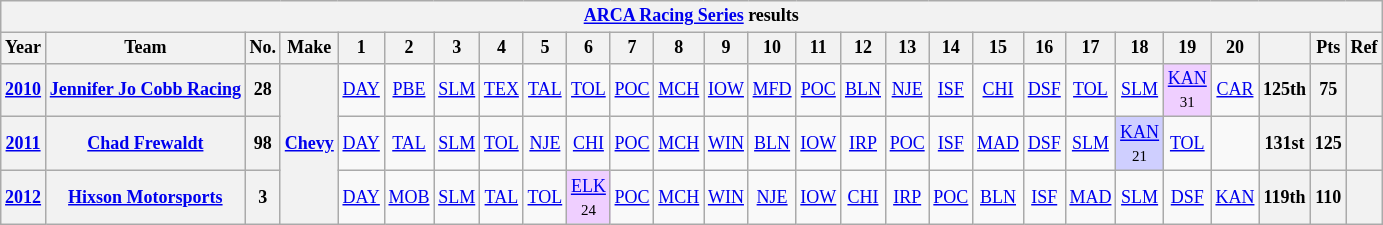<table class="wikitable"style="text-align:center; font-size:75%">
<tr>
<th colspan="27"><a href='#'>ARCA Racing Series</a> results</th>
</tr>
<tr>
<th>Year</th>
<th>Team</th>
<th>No.</th>
<th>Make</th>
<th>1</th>
<th>2</th>
<th>3</th>
<th>4</th>
<th>5</th>
<th>6</th>
<th>7</th>
<th>8</th>
<th>9</th>
<th>10</th>
<th>11</th>
<th>12</th>
<th>13</th>
<th>14</th>
<th>15</th>
<th>16</th>
<th>17</th>
<th>18</th>
<th>19</th>
<th>20</th>
<th></th>
<th>Pts</th>
<th>Ref</th>
</tr>
<tr>
<th><a href='#'>2010</a></th>
<th><a href='#'>Jennifer Jo Cobb Racing</a></th>
<th>28</th>
<th rowspan="3"><a href='#'>Chevy</a></th>
<td><a href='#'>DAY</a></td>
<td><a href='#'>PBE</a></td>
<td><a href='#'>SLM</a></td>
<td><a href='#'>TEX</a></td>
<td><a href='#'>TAL</a></td>
<td><a href='#'>TOL</a></td>
<td><a href='#'>POC</a></td>
<td><a href='#'>MCH</a></td>
<td><a href='#'>IOW</a></td>
<td><a href='#'>MFD</a></td>
<td><a href='#'>POC</a></td>
<td><a href='#'>BLN</a></td>
<td><a href='#'>NJE</a></td>
<td><a href='#'>ISF</a></td>
<td><a href='#'>CHI</a></td>
<td><a href='#'>DSF</a></td>
<td><a href='#'>TOL</a></td>
<td><a href='#'>SLM</a></td>
<td style="background:#EFCFFF;"><a href='#'>KAN</a><br><small>31</small></td>
<td><a href='#'>CAR</a></td>
<th>125th</th>
<th>75</th>
<th></th>
</tr>
<tr>
<th><a href='#'>2011</a></th>
<th><a href='#'>Chad Frewaldt</a></th>
<th>98</th>
<td><a href='#'>DAY</a></td>
<td><a href='#'>TAL</a></td>
<td><a href='#'>SLM</a></td>
<td><a href='#'>TOL</a></td>
<td><a href='#'>NJE</a></td>
<td><a href='#'>CHI</a></td>
<td><a href='#'>POC</a></td>
<td><a href='#'>MCH</a></td>
<td><a href='#'>WIN</a></td>
<td><a href='#'>BLN</a></td>
<td><a href='#'>IOW</a></td>
<td><a href='#'>IRP</a></td>
<td><a href='#'>POC</a></td>
<td><a href='#'>ISF</a></td>
<td><a href='#'>MAD</a></td>
<td><a href='#'>DSF</a></td>
<td><a href='#'>SLM</a></td>
<td style="background:#CFCFFF;"><a href='#'>KAN</a><br><small>21</small></td>
<td><a href='#'>TOL</a></td>
<td></td>
<th>131st</th>
<th>125</th>
<th></th>
</tr>
<tr>
<th><a href='#'>2012</a></th>
<th><a href='#'>Hixson Motorsports</a></th>
<th>3</th>
<td><a href='#'>DAY</a></td>
<td><a href='#'>MOB</a></td>
<td><a href='#'>SLM</a></td>
<td><a href='#'>TAL</a></td>
<td><a href='#'>TOL</a></td>
<td style="background:#EFCFFF;"><a href='#'>ELK</a><br><small>24</small></td>
<td><a href='#'>POC</a></td>
<td><a href='#'>MCH</a></td>
<td><a href='#'>WIN</a></td>
<td><a href='#'>NJE</a></td>
<td><a href='#'>IOW</a></td>
<td><a href='#'>CHI</a></td>
<td><a href='#'>IRP</a></td>
<td><a href='#'>POC</a></td>
<td><a href='#'>BLN</a></td>
<td><a href='#'>ISF</a></td>
<td><a href='#'>MAD</a></td>
<td><a href='#'>SLM</a></td>
<td><a href='#'>DSF</a></td>
<td><a href='#'>KAN</a></td>
<th>119th</th>
<th>110</th>
<th></th>
</tr>
</table>
